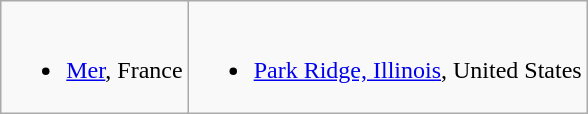<table class="wikitable">
<tr valign="top">
<td><br><ul><li> <a href='#'>Mer</a>, France</li></ul></td>
<td><br><ul><li> <a href='#'>Park Ridge, Illinois</a>, United States</li></ul></td>
</tr>
</table>
